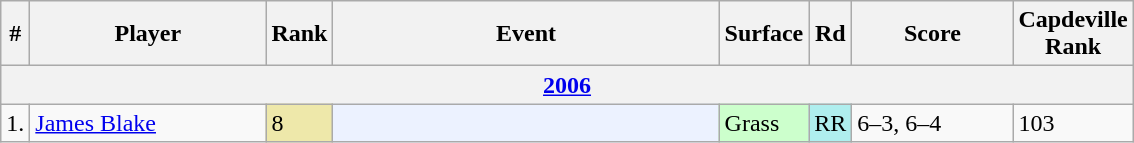<table class="wikitable sortable">
<tr>
<th>#</th>
<th width=150>Player</th>
<th>Rank</th>
<th width=250>Event</th>
<th>Surface</th>
<th>Rd</th>
<th width=100>Score</th>
<th>Capdeville<br>Rank</th>
</tr>
<tr>
<th colspan=8><a href='#'>2006</a></th>
</tr>
<tr>
<td>1.</td>
<td> <a href='#'>James Blake</a></td>
<td bgcolor=EEE8AA>8</td>
<td bgcolor=ECF2FF></td>
<td bgcolor=#cfc>Grass</td>
<td bgcolor=afeeee>RR</td>
<td>6–3, 6–4</td>
<td>103</td>
</tr>
</table>
